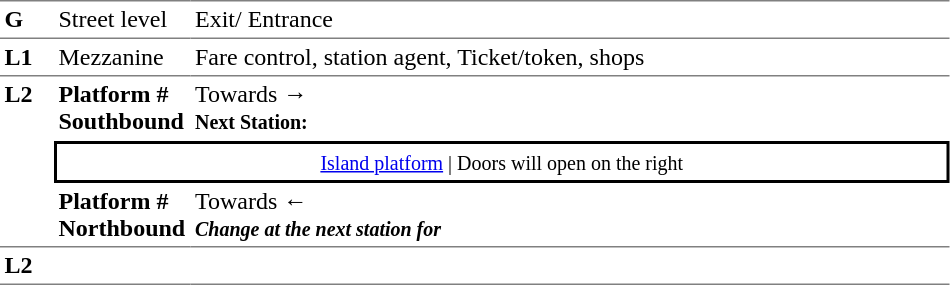<table table border=0 cellspacing=0 cellpadding=3>
<tr>
<td style="border-top:solid 1px gray;border-bottom:solid 1px gray;" width=30 valign=top><strong>G</strong></td>
<td style="border-top:solid 1px gray;border-bottom:solid 1px gray;" width=85 valign=top>Street level</td>
<td style="border-top:solid 1px gray;border-bottom:solid 1px gray;" width=50 valign=top>Exit/ Entrance</td>
</tr>
<tr>
<td style="border-bottom:solid 1px gray;"><strong>L1</strong></td>
<td style="border-bottom:solid 1px gray;">Mezzanine</td>
<td style="border-bottom:solid 1px gray;">Fare control, station agent, Ticket/token, shops</td>
</tr>
<tr>
<td style="border-bottom:solid 1px gray;" width=30 rowspan=3 valign=top><strong>L2</strong></td>
<td style="border-bottom:solid 1px white;" width=85><span><strong>Platform #</strong><br><strong>Southbound</strong></span></td>
<td style="border-bottom:solid 1px white;" width=500>Towards → <br><small><strong>Next Station:</strong> </small></td>
</tr>
<tr>
<td style="border-top:solid 2px black;border-right:solid 2px black;border-left:solid 2px black;border-bottom:solid 2px black;text-align:center;" colspan=2><small><a href='#'>Island platform</a> | Doors will open on the right </small></td>
</tr>
<tr>
<td style="border-bottom:solid 1px gray;" width=85><span><strong>Platform #</strong><br><strong>Northbound</strong></span></td>
<td style="border-bottom:solid 1px gray;" width="500">Towards ← <br><small><strong><em>Change at the next station for </em></strong></small></td>
</tr>
<tr>
<td style="border-bottom:solid 1px gray;" width=30 rowspan=2 valign=top><strong>L2</strong></td>
<td style="border-bottom:solid 1px gray;" width=85></td>
<td style="border-bottom:solid 1px gray;" width=500></td>
</tr>
</table>
